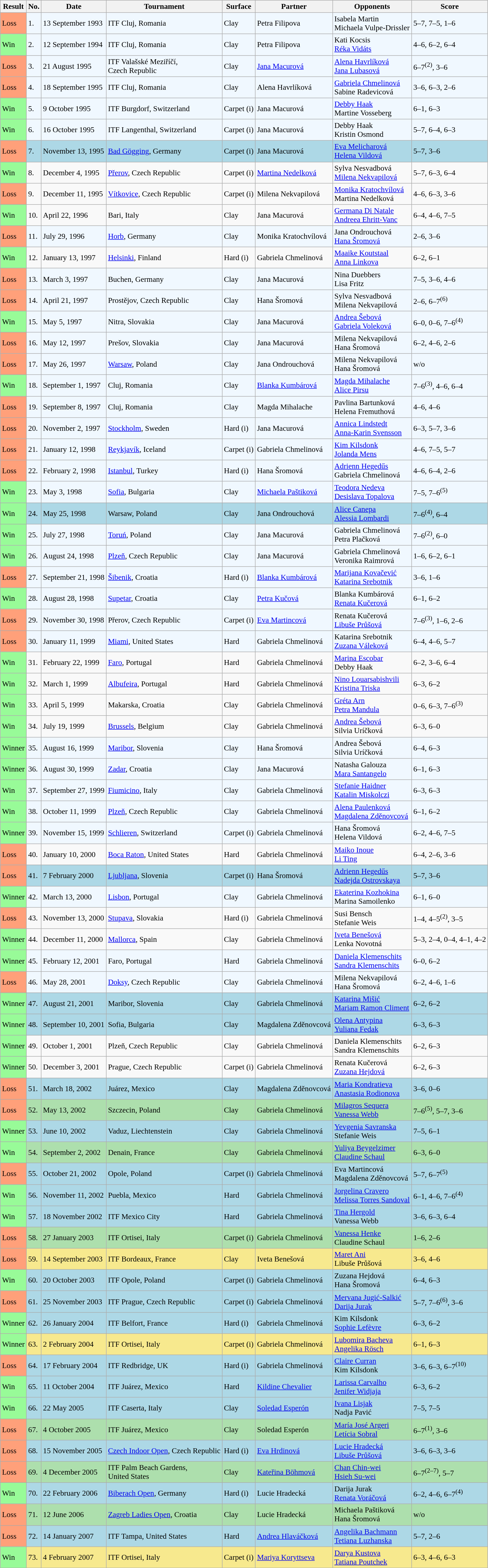<table class="sortable wikitable" style=font-size:97%>
<tr>
<th>Result</th>
<th>No.</th>
<th>Date</th>
<th>Tournament</th>
<th>Surface</th>
<th>Partner</th>
<th>Opponents</th>
<th class="unsortable">Score</th>
</tr>
<tr style="background:#f0f8ff;">
<td style="background:#ffa07a;">Loss</td>
<td>1.</td>
<td>13 September 1993</td>
<td>ITF Cluj, Romania</td>
<td>Clay</td>
<td> Petra Filipova</td>
<td> Isabela Martin <br>  Michaela Vulpe-Drissler</td>
<td>5–7, 7–5, 1–6</td>
</tr>
<tr style="background:#f0f8ff;">
<td style="background:#98fb98;">Win</td>
<td>2.</td>
<td>12 September 1994</td>
<td>ITF Cluj, Romania</td>
<td>Clay</td>
<td> Petra Filipova</td>
<td> Kati Kocsis <br>  <a href='#'>Réka Vidáts</a></td>
<td>4–6, 6–2, 6–4</td>
</tr>
<tr style="background:#f0f8ff;">
<td style="background:#ffa07a;">Loss</td>
<td>3.</td>
<td>21 August 1995</td>
<td>ITF Valašské Meziříčí, <br>Czech Republic</td>
<td>Clay</td>
<td> <a href='#'>Jana Macurová</a></td>
<td> <a href='#'>Alena Havrlíková</a> <br>  <a href='#'>Jana Lubasová</a></td>
<td>6–7<sup>(2)</sup>, 3–6</td>
</tr>
<tr style="background:#f0f8ff;">
<td style="background:#ffa07a;">Loss</td>
<td>4.</td>
<td>18 September 1995</td>
<td>ITF Cluj, Romania</td>
<td>Clay</td>
<td> Alena Havrlíková</td>
<td> <a href='#'>Gabriela Chmelinová</a> <br>  Sabine Radevicová</td>
<td>3–6, 6–3, 2–6</td>
</tr>
<tr style="background:#f0f8ff;">
<td style="background:#98fb98;">Win</td>
<td>5.</td>
<td>9 October 1995</td>
<td>ITF Burgdorf, Switzerland</td>
<td>Carpet (i)</td>
<td> Jana Macurová</td>
<td> <a href='#'>Debby Haak</a> <br>  Martine Vosseberg</td>
<td>6–1, 6–3</td>
</tr>
<tr style="background:#f0f8ff;">
<td style="background:#98fb98;">Win</td>
<td>6.</td>
<td>16 October 1995</td>
<td>ITF Langenthal, Switzerland</td>
<td>Carpet (i)</td>
<td> Jana Macurová</td>
<td> Debby Haak <br>  Kristin Osmond</td>
<td>5–7, 6–4, 6–3</td>
</tr>
<tr bgcolor="lightblue">
<td style="background:#ffa07a;">Loss</td>
<td>7.</td>
<td>November 13, 1995</td>
<td><a href='#'>Bad Gögging</a>, Germany</td>
<td>Carpet (i)</td>
<td> Jana Macurová</td>
<td> <a href='#'>Eva Melicharová</a> <br>  <a href='#'>Helena Vildová</a></td>
<td>5–7, 3–6</td>
</tr>
<tr>
<td style="background:#98fb98;">Win</td>
<td>8.</td>
<td>December 4, 1995</td>
<td><a href='#'>Přerov</a>, Czech Republic</td>
<td>Carpet (i)</td>
<td> <a href='#'>Martina Nedelková</a></td>
<td> Sylva Nesvadbová <br>  <a href='#'>Milena Nekvapilová</a></td>
<td>5–7, 6–3, 6–4</td>
</tr>
<tr>
<td style="background:#ffa07a;">Loss</td>
<td>9.</td>
<td>December 11, 1995</td>
<td><a href='#'>Vítkovice</a>, Czech Republic</td>
<td>Carpet (i)</td>
<td> Milena Nekvapilová</td>
<td> <a href='#'>Monika Kratochvílová</a> <br>  Martina Nedelková</td>
<td>4–6, 6–3, 3–6</td>
</tr>
<tr>
<td style="background:#98fb98;">Win</td>
<td>10.</td>
<td>April 22, 1996</td>
<td>Bari, Italy</td>
<td>Clay</td>
<td> Jana Macurová</td>
<td> <a href='#'>Germana Di Natale</a> <br>  <a href='#'>Andreea Ehritt-Vanc</a></td>
<td>6–4, 4–6, 7–5</td>
</tr>
<tr style="background:#f0f8ff;">
<td style="background:#ffa07a;">Loss</td>
<td>11.</td>
<td>July 29, 1996</td>
<td><a href='#'>Horb</a>, Germany</td>
<td>Clay</td>
<td> Monika Kratochvílová</td>
<td> Jana Ondrouchová <br>  <a href='#'>Hana Šromová</a></td>
<td>2–6, 3–6</td>
</tr>
<tr>
<td style="background:#98fb98;">Win</td>
<td>12.</td>
<td>January 13, 1997</td>
<td><a href='#'>Helsinki</a>, Finland</td>
<td>Hard (i)</td>
<td> Gabriela Chmelinová</td>
<td> <a href='#'>Maaike Koutstaal</a> <br>  <a href='#'>Anna Linkova</a></td>
<td>6–2, 6–1</td>
</tr>
<tr style="background:#f0f8ff;">
<td style="background:#ffa07a;">Loss</td>
<td>13.</td>
<td>March 3, 1997</td>
<td>Buchen, Germany</td>
<td>Clay</td>
<td> Jana Macurová</td>
<td> Nina Duebbers <br>  Lisa Fritz</td>
<td>7–5, 3–6, 4–6</td>
</tr>
<tr style="background:#f0f8ff;">
<td style="background:#ffa07a;">Loss</td>
<td>14.</td>
<td>April 21, 1997</td>
<td>Prostějov, Czech Republic</td>
<td>Clay</td>
<td> Hana Šromová</td>
<td> Sylva Nesvadbová <br>  Milena Nekvapilová</td>
<td>2–6, 6–7<sup>(6)</sup></td>
</tr>
<tr style="background:#f0f8ff;">
<td style="background:#98fb98;">Win</td>
<td>15.</td>
<td>May 5, 1997</td>
<td>Nitra, Slovakia</td>
<td>Clay</td>
<td> Jana Macurová</td>
<td> <a href='#'>Andrea Šebová</a> <br>  <a href='#'>Gabriela Voleková</a></td>
<td>6–0, 0–6, 7–6<sup>(4)</sup></td>
</tr>
<tr style="background:#f0f8ff;">
<td style="background:#ffa07a;">Loss</td>
<td>16.</td>
<td>May 12, 1997</td>
<td>Prešov, Slovakia</td>
<td>Clay</td>
<td> Jana Macurová</td>
<td> Milena Nekvapilová <br>  Hana Šromová</td>
<td>6–2, 4–6, 2–6</td>
</tr>
<tr style="background:#f0f8ff;">
<td style="background:#ffa07a;">Loss</td>
<td>17.</td>
<td>May 26, 1997</td>
<td><a href='#'>Warsaw</a>, Poland</td>
<td>Clay</td>
<td> Jana Ondrouchová</td>
<td> Milena Nekvapilová <br>  Hana Šromová</td>
<td>w/o</td>
</tr>
<tr style="background:#f0f8ff;">
<td style="background:#98fb98;">Win</td>
<td>18.</td>
<td>September 1, 1997</td>
<td>Cluj, Romania</td>
<td>Clay</td>
<td> <a href='#'>Blanka Kumbárová</a></td>
<td> <a href='#'>Magda Mihalache</a> <br>  <a href='#'>Alice Pirsu</a></td>
<td>7–6<sup>(3)</sup>, 4–6, 6–4</td>
</tr>
<tr style="background:#f0f8ff;">
<td style="background:#ffa07a;">Loss</td>
<td>19.</td>
<td>September 8, 1997</td>
<td>Cluj, Romania</td>
<td>Clay</td>
<td> Magda Mihalache</td>
<td> Pavlina Bartunková <br>  Helena Fremuthová</td>
<td>4–6, 4–6</td>
</tr>
<tr style="background:#f0f8ff;">
<td style="background:#ffa07a;">Loss</td>
<td>20.</td>
<td>November 2, 1997</td>
<td><a href='#'>Stockholm</a>, Sweden</td>
<td>Hard (i)</td>
<td> Jana Macurová</td>
<td> <a href='#'>Annica Lindstedt</a> <br>  <a href='#'>Anna-Karin Svensson</a></td>
<td>6–3, 5–7, 3–6</td>
</tr>
<tr style="background:#f0f8ff;">
<td style="background:#ffa07a;">Loss</td>
<td>21.</td>
<td>January 12, 1998</td>
<td><a href='#'>Reykjavík</a>, Iceland</td>
<td>Carpet (i)</td>
<td> Gabriela Chmelinová</td>
<td> <a href='#'>Kim Kilsdonk</a> <br>  <a href='#'>Jolanda Mens</a></td>
<td>4–6, 7–5, 5–7</td>
</tr>
<tr style="background:#f0f8ff;">
<td style="background:#ffa07a;">Loss</td>
<td>22.</td>
<td>February 2, 1998</td>
<td><a href='#'>Istanbul</a>, Turkey</td>
<td>Hard (i)</td>
<td> Hana Šromová</td>
<td> <a href='#'>Adrienn Hegedűs</a> <br>  Gabriela Chmelinová</td>
<td>4–6, 6–4, 2–6</td>
</tr>
<tr bgcolor="#f0f8ff">
<td style="background:#98fb98;">Win</td>
<td>23.</td>
<td>May 3, 1998</td>
<td><a href='#'>Sofia</a>, Bulgaria</td>
<td>Clay</td>
<td> <a href='#'>Michaela Paštiková</a></td>
<td> <a href='#'>Teodora Nedeva</a> <br>  <a href='#'>Desislava Topalova</a></td>
<td>7–5, 7–6<sup>(5)</sup></td>
</tr>
<tr bgcolor="lightblue">
<td style="background:#98fb98;">Win</td>
<td>24.</td>
<td>May 25, 1998</td>
<td>Warsaw, Poland</td>
<td>Clay</td>
<td>  Jana Ondrouchová</td>
<td> <a href='#'>Alice Canepa</a> <br>  <a href='#'>Alessia Lombardi</a></td>
<td>7–6<sup>(4)</sup>, 6–4</td>
</tr>
<tr style="background:#f0f8ff;">
<td style="background:#98fb98;">Win</td>
<td>25.</td>
<td>July 27, 1998</td>
<td><a href='#'>Toruń</a>, Poland</td>
<td>Clay</td>
<td> Jana Macurová</td>
<td> Gabriela Chmelinová <br>  Petra Plačková</td>
<td>7–6<sup>(2)</sup>, 6–0</td>
</tr>
<tr style="background:#f0f8ff;">
<td style="background:#98fb98;">Win</td>
<td>26.</td>
<td>August 24, 1998</td>
<td><a href='#'>Plzeň</a>, Czech Republic</td>
<td>Clay</td>
<td> Jana Macurová</td>
<td> Gabriela Chmelinová <br>  Veronika Raimrová</td>
<td>1–6, 6–2, 6–1</td>
</tr>
<tr style="background:#f0f8ff;">
<td style="background:#ffa07a;">Loss</td>
<td>27.</td>
<td>September 21, 1998</td>
<td><a href='#'>Šibenik</a>, Croatia</td>
<td>Hard (i)</td>
<td> <a href='#'>Blanka Kumbárová</a></td>
<td> <a href='#'>Marijana Kovačević</a> <br>  <a href='#'>Katarina Srebotnik</a></td>
<td>3–6, 1–6</td>
</tr>
<tr style="background:#f0f8ff;">
<td style="background:#98fb98;">Win</td>
<td>28.</td>
<td>August 28, 1998</td>
<td><a href='#'>Supetar</a>, Croatia</td>
<td>Clay</td>
<td> <a href='#'>Petra Kučová</a></td>
<td> Blanka Kumbárová <br>  <a href='#'>Renata Kučerová</a></td>
<td>6–1, 6–2</td>
</tr>
<tr style="background:#f0f8ff;">
<td style="background:#ffa07a;">Loss</td>
<td>29.</td>
<td>November 30, 1998</td>
<td>Přerov, Czech Republic</td>
<td>Carpet (i)</td>
<td> <a href='#'>Eva Martincová</a></td>
<td> Renata Kučerová <br>  <a href='#'>Libuše Průšová</a></td>
<td>7–6<sup>(3)</sup>, 1–6, 2–6</td>
</tr>
<tr style="background:#f0f8ff;">
<td style="background:#ffa07a;">Loss</td>
<td>30.</td>
<td>January 11, 1999</td>
<td><a href='#'>Miami</a>, United States</td>
<td>Hard</td>
<td> Gabriela Chmelinová</td>
<td> Katarina Srebotnik <br>  <a href='#'>Zuzana Váleková</a></td>
<td>6–4, 4–6, 5–7</td>
</tr>
<tr>
<td style="background:#98fb98;">Win</td>
<td>31.</td>
<td>February 22, 1999</td>
<td><a href='#'>Faro</a>, Portugal</td>
<td>Hard</td>
<td> Gabriela Chmelinová</td>
<td> <a href='#'>Marina Escobar</a> <br>  Debby Haak</td>
<td>6–2, 3–6, 6–4</td>
</tr>
<tr>
<td style="background:#98fb98;">Win</td>
<td>32.</td>
<td>March 1, 1999</td>
<td><a href='#'>Albufeira</a>, Portugal</td>
<td>Hard</td>
<td> Gabriela Chmelinová</td>
<td> <a href='#'>Nino Louarsabishvili</a> <br>  <a href='#'>Kristina Triska</a></td>
<td>6–3, 6–2</td>
</tr>
<tr>
<td style="background:#98fb98;">Win</td>
<td>33.</td>
<td>April 5, 1999</td>
<td>Makarska, Croatia</td>
<td>Clay</td>
<td> Gabriela Chmelinová</td>
<td> <a href='#'>Gréta Arn</a> <br>  <a href='#'>Petra Mandula</a></td>
<td>0–6, 6–3, 7–6<sup>(3)</sup></td>
</tr>
<tr>
<td style="background:#98fb98;">Win</td>
<td>34.</td>
<td>July 19, 1999</td>
<td><a href='#'>Brussels</a>, Belgium</td>
<td>Clay</td>
<td> Gabriela Chmelinová</td>
<td> <a href='#'>Andrea Šebová</a> <br>  Silvia Uríčková</td>
<td>6–3, 6–0</td>
</tr>
<tr style="background:#f0f8ff;">
<td bgcolor=98FB98>Winner</td>
<td>35.</td>
<td>August 16, 1999</td>
<td><a href='#'>Maribor</a>, Slovenia</td>
<td>Clay</td>
<td> Hana Šromová</td>
<td> Andrea Šebová <br>  Silvia Uríčková</td>
<td>6–4, 6–3</td>
</tr>
<tr style="background:#f0f8ff;">
<td bgcolor=98FB98>Winner</td>
<td>36.</td>
<td>August 30, 1999</td>
<td><a href='#'>Zadar</a>, Croatia</td>
<td>Clay</td>
<td> Jana Macurová</td>
<td> Natasha Galouza <br>  <a href='#'>Mara Santangelo</a></td>
<td>6–1, 6–3</td>
</tr>
<tr bgcolor="#f0f8ff">
<td style="background:#98fb98;">Win</td>
<td>37.</td>
<td>September 27, 1999</td>
<td><a href='#'>Fiumicino</a>, Italy</td>
<td>Clay</td>
<td> Gabriela Chmelinová</td>
<td> <a href='#'>Stefanie Haidner</a> <br>  <a href='#'>Katalin Miskolczi</a></td>
<td>6–3, 6–3</td>
</tr>
<tr bgcolor="#f0f8ff">
<td style="background:#98fb98;">Win</td>
<td>38.</td>
<td>October 11, 1999</td>
<td><a href='#'>Plzeň</a>, Czech Republic</td>
<td>Clay</td>
<td> Gabriela Chmelinová</td>
<td> <a href='#'>Alena Paulenková</a> <br>  <a href='#'>Magdalena Zděnovcová</a></td>
<td>6–1, 6–2</td>
</tr>
<tr style="background:#f0f8ff;">
<td bgcolor=98FB98>Winner</td>
<td>39.</td>
<td>November 15, 1999</td>
<td><a href='#'>Schlieren</a>, Switzerland</td>
<td>Carpet (i)</td>
<td> Gabriela Chmelinová</td>
<td> Hana Šromová <br>  Helena Vildová</td>
<td>6–2, 4–6, 7–5</td>
</tr>
<tr>
<td style="background:#ffa07a;">Loss</td>
<td>40.</td>
<td>January 10, 2000</td>
<td><a href='#'>Boca Raton</a>, United States</td>
<td>Hard</td>
<td> Gabriela Chmelinová</td>
<td> <a href='#'>Maiko Inoue</a> <br>  <a href='#'>Li Ting</a></td>
<td>6–4, 2–6, 3–6</td>
</tr>
<tr style="background:lightblue;">
<td style="background:#ffa07a;">Loss</td>
<td>41.</td>
<td>7 February 2000</td>
<td><a href='#'>Ljubljana</a>, Slovenia</td>
<td>Carpet (i)</td>
<td> Hana Šromová</td>
<td> <a href='#'>Adrienn Hegedűs</a> <br>  <a href='#'>Nadejda Ostrovskaya</a></td>
<td>5–7, 3–6</td>
</tr>
<tr bgcolor="#f0f8ff">
<td bgcolor=98FB98>Winner</td>
<td>42.</td>
<td>March 13, 2000</td>
<td><a href='#'>Lisbon</a>, Portugal</td>
<td>Clay</td>
<td> Gabriela Chmelinová</td>
<td> <a href='#'>Ekaterina Kozhokina</a> <br>  Marina Samoilenko</td>
<td>6–1, 6–0</td>
</tr>
<tr>
<td style="background:#ffa07a;">Loss</td>
<td>43.</td>
<td>November 13, 2000</td>
<td><a href='#'>Stupava</a>, Slovakia</td>
<td>Hard (i)</td>
<td> Gabriela Chmelinová</td>
<td> Susi Bensch <br>  Stefanie Weis</td>
<td>1–4, 4–5<sup>(2)</sup>, 3–5</td>
</tr>
<tr>
<td bgcolor=98FB98>Winner</td>
<td>44.</td>
<td>December 11, 2000</td>
<td><a href='#'>Mallorca</a>, Spain</td>
<td>Clay</td>
<td> Gabriela Chmelinová</td>
<td> <a href='#'>Iveta Benešová</a> <br>  Lenka Novotná</td>
<td>5–3, 2–4, 0–4, 4–1, 4–2</td>
</tr>
<tr style="background:#f0f8ff;">
<td bgcolor=98FB98>Winner</td>
<td>45.</td>
<td>February 12, 2001</td>
<td>Faro, Portugal</td>
<td>Hard</td>
<td> Gabriela Chmelinová</td>
<td> <a href='#'>Daniela Klemenschits</a> <br>  <a href='#'>Sandra Klemenschits</a></td>
<td>6–0, 6–2</td>
</tr>
<tr style="background:#f0f8ff;">
<td style="background:#ffa07a;">Loss</td>
<td>46.</td>
<td>May 28, 2001</td>
<td><a href='#'>Doksy</a>, Czech Republic</td>
<td>Clay</td>
<td> Gabriela Chmelinová</td>
<td> Milena Nekvapilová <br>  Hana Šromová</td>
<td>6–2, 4–6, 1–6</td>
</tr>
<tr bgcolor="lightblue">
<td bgcolor=98FB98>Winner</td>
<td>47.</td>
<td>August 21, 2001</td>
<td>Maribor, Slovenia</td>
<td>Clay</td>
<td> Gabriela Chmelinová</td>
<td> <a href='#'>Katarina Mišić</a> <br>  <a href='#'>Mariam Ramon Climent</a></td>
<td>6–2, 6–2</td>
</tr>
<tr bgcolor="lightblue">
<td bgcolor=98FB98>Winner</td>
<td>48.</td>
<td>September 10, 2001</td>
<td>Sofia, Bulgaria</td>
<td>Clay</td>
<td> Magdalena Zděnovcová</td>
<td> <a href='#'>Olena Antypina</a> <br>  <a href='#'>Yuliana Fedak</a></td>
<td>6–3, 6–3</td>
</tr>
<tr>
<td bgcolor=98FB98>Winner</td>
<td>49.</td>
<td>October 1, 2001</td>
<td>Plzeň, Czech Republic</td>
<td>Clay</td>
<td> Gabriela Chmelinová</td>
<td> Daniela Klemenschits <br>  Sandra Klemenschits</td>
<td>6–2, 6–3</td>
</tr>
<tr>
<td bgcolor=98FB98>Winner</td>
<td>50.</td>
<td>December 3, 2001</td>
<td>Prague, Czech Republic</td>
<td>Carpet (i)</td>
<td> Gabriela Chmelinová</td>
<td> Renata Kučerová <br>  <a href='#'>Zuzana Hejdová</a></td>
<td>6–2, 6–3</td>
</tr>
<tr style="background:lightblue;">
<td style="background:#ffa07a;">Loss</td>
<td>51.</td>
<td>March 18, 2002</td>
<td>Juárez, Mexico</td>
<td>Clay</td>
<td> Magdalena Zděnovcová</td>
<td> <a href='#'>Maria Kondratieva</a> <br>  <a href='#'>Anastasia Rodionova</a></td>
<td>3–6, 0–6</td>
</tr>
<tr style="background:#addfad;">
<td style="background:#ffa07a;">Loss</td>
<td>52.</td>
<td>May 13, 2002</td>
<td>Szczecin, Poland</td>
<td>Clay</td>
<td> Gabriela Chmelinová</td>
<td> <a href='#'>Milagros Sequera</a> <br>  <a href='#'>Vanessa Webb</a></td>
<td>7–6<sup>(5)</sup>, 5–7, 3–6</td>
</tr>
<tr style="background:lightblue;">
<td bgcolor=98FB98>Winner</td>
<td>53.</td>
<td>June 10, 2002</td>
<td>Vaduz, Liechtenstein</td>
<td>Clay</td>
<td> Gabriela Chmelinová</td>
<td> <a href='#'>Yevgenia Savranska</a> <br>  Stefanie Weis</td>
<td>7–5, 6–1</td>
</tr>
<tr style="background:#addfad;">
<td style="background:#98fb98;">Win</td>
<td>54.</td>
<td>September 2, 2002</td>
<td>Denain, France</td>
<td>Clay</td>
<td> Gabriela Chmelinová</td>
<td> <a href='#'>Yuliya Beygelzimer</a> <br>  <a href='#'>Claudine Schaul</a></td>
<td>6–3, 6–0</td>
</tr>
<tr style="background:lightblue;">
<td style="background:#ffa07a;">Loss</td>
<td>55.</td>
<td>October 21, 2002</td>
<td>Opole, Poland</td>
<td>Carpet (i)</td>
<td> Gabriela Chmelinová</td>
<td> Eva Martincová <br>  Magdalena Zděnovcová</td>
<td>5–7, 6–7<sup>(5)</sup></td>
</tr>
<tr style="background:lightblue;">
<td style="background:#98fb98;">Win</td>
<td>56.</td>
<td>November 11, 2002</td>
<td>Puebla, Mexico</td>
<td>Hard</td>
<td> Gabriela Chmelinová</td>
<td> <a href='#'>Jorgelina Cravero</a> <br>  <a href='#'>Melissa Torres Sandoval</a></td>
<td>6–1, 4–6, 7–6<sup>(4)</sup></td>
</tr>
<tr style="background:lightblue;">
<td style="background:#98fb98;">Win</td>
<td>57.</td>
<td>18 November 2002</td>
<td>ITF Mexico City</td>
<td>Hard</td>
<td> Gabriela Chmelinová</td>
<td> <a href='#'>Tina Hergold</a> <br>  Vanessa Webb</td>
<td>3–6, 6–3, 6–4</td>
</tr>
<tr style="background:#addfad;">
<td style="background:#ffa07a;">Loss</td>
<td>58.</td>
<td>27 January 2003</td>
<td>ITF Ortisei, Italy</td>
<td>Carpet (i)</td>
<td> Gabriela Chmelinová</td>
<td> <a href='#'>Vanessa Henke</a> <br> Claudine Schaul</td>
<td>1–6, 2–6</td>
</tr>
<tr style="background:#f7e98e;">
<td style="background:#ffa07a;">Loss</td>
<td>59.</td>
<td>14 September 2003</td>
<td>ITF Bordeaux, France</td>
<td>Clay</td>
<td> Iveta Benešová</td>
<td> <a href='#'>Maret Ani</a> <br>  Libuše Průšová</td>
<td>3–6, 4–6</td>
</tr>
<tr style="background:lightblue;">
<td style="background:#98fb98;">Win</td>
<td>60.</td>
<td>20 October 2003</td>
<td>ITF Opole, Poland</td>
<td>Carpet (i)</td>
<td> Gabriela Chmelinová</td>
<td> Zuzana Hejdová <br>  Hana Šromová</td>
<td>6–4, 6–3</td>
</tr>
<tr style="background:lightblue;">
<td style="background:#ffa07a;">Loss</td>
<td>61.</td>
<td>25 November 2003</td>
<td>ITF Prague, Czech Republic</td>
<td>Carpet (i)</td>
<td> Gabriela Chmelinová</td>
<td> <a href='#'>Mervana Jugić-Salkić</a> <br>  <a href='#'>Darija Jurak</a></td>
<td>5–7, 7–6<sup>(6)</sup>, 3–6</td>
</tr>
<tr style="background:lightblue;">
<td bgcolor=98FB98>Winner</td>
<td>62.</td>
<td>26 January 2004</td>
<td>ITF Belfort, France</td>
<td>Hard (i)</td>
<td> Gabriela Chmelinová</td>
<td> Kim Kilsdonk <br>  <a href='#'>Sophie Lefèvre</a></td>
<td>6–3, 6–2</td>
</tr>
<tr bgcolor="#f7e98e">
<td bgcolor=98FB98>Winner</td>
<td>63.</td>
<td>2 February 2004</td>
<td>ITF Ortisei, Italy</td>
<td>Carpet (i)</td>
<td> Gabriela Chmelinová</td>
<td> <a href='#'>Lubomira Bacheva</a> <br>  <a href='#'>Angelika Rösch</a></td>
<td>6–1, 6–3</td>
</tr>
<tr style="background:lightblue;">
<td style="background:#ffa07a;">Loss</td>
<td>64.</td>
<td>17 February 2004</td>
<td>ITF Redbridge, UK</td>
<td>Hard (i)</td>
<td> Gabriela Chmelinová</td>
<td> <a href='#'>Claire Curran</a> <br>  Kim Kilsdonk</td>
<td>3–6, 6–3, 6–7<sup>(10)</sup></td>
</tr>
<tr style="background:lightblue;">
<td style="background:#98fb98;">Win</td>
<td>65.</td>
<td>11 October 2004</td>
<td>ITF Juárez, Mexico</td>
<td>Hard</td>
<td> <a href='#'>Kildine Chevalier</a></td>
<td> <a href='#'>Larissa Carvalho</a> <br>  <a href='#'>Jenifer Widjaja</a></td>
<td>6–3, 6–2</td>
</tr>
<tr style="background:lightblue;">
<td style="background:#98fb98;">Win</td>
<td>66.</td>
<td>22 May 2005</td>
<td>ITF Caserta, Italy</td>
<td>Clay</td>
<td> <a href='#'>Soledad Esperón</a></td>
<td> <a href='#'>Ivana Lisjak</a> <br>  Nadja Pavić</td>
<td>7–5, 7–5</td>
</tr>
<tr style="background:#addfad;">
<td style="background:#ffa07a;">Loss</td>
<td>67.</td>
<td>4 October 2005</td>
<td>ITF Juárez, Mexico</td>
<td>Clay</td>
<td> Soledad Esperón</td>
<td> <a href='#'>María José Argeri</a> <br>  <a href='#'>Letícia Sobral</a></td>
<td>6–7<sup>(1)</sup>, 3–6</td>
</tr>
<tr style="background:lightblue;">
<td style="background:#ffa07a;">Loss</td>
<td>68.</td>
<td>15 November 2005</td>
<td><a href='#'>Czech Indoor Open</a>, Czech Republic</td>
<td>Hard (i)</td>
<td> <a href='#'>Eva Hrdinová</a></td>
<td> <a href='#'>Lucie Hradecká</a> <br>  <a href='#'>Libuše Průšová</a></td>
<td>3–6, 6–3, 3–6</td>
</tr>
<tr style="background:#addfad;">
<td style="background:#ffa07a;">Loss</td>
<td>69.</td>
<td>4 December 2005</td>
<td>ITF Palm Beach Gardens, <br> United States</td>
<td>Clay</td>
<td> <a href='#'>Kateřina Böhmová</a></td>
<td> <a href='#'>Chan Chin-wei</a> <br>  <a href='#'>Hsieh Su-wei</a></td>
<td>6–7<sup>(2–7)</sup>, 5–7</td>
</tr>
<tr style="background:lightblue;">
<td style="background:#98fb98;">Win</td>
<td>70.</td>
<td>22 February 2006</td>
<td><a href='#'>Biberach Open</a>, Germany</td>
<td>Hard (i)</td>
<td> Lucie Hradecká</td>
<td> Darija Jurak <br>  <a href='#'>Renata Voráčová</a></td>
<td>6–2, 4–6, 6–7<sup>(4)</sup></td>
</tr>
<tr style="background:#addfad;">
<td style="background:#ffa07a;">Loss</td>
<td>71.</td>
<td>12 June 2006</td>
<td><a href='#'>Zagreb Ladies Open</a>, Croatia</td>
<td>Clay</td>
<td> Lucie Hradecká</td>
<td> Michaela Paštiková <br>  Hana Šromová</td>
<td>w/o</td>
</tr>
<tr style="background:lightblue;">
<td style="background:#ffa07a;">Loss</td>
<td>72.</td>
<td>14 January 2007</td>
<td>ITF Tampa, United States</td>
<td>Hard</td>
<td> <a href='#'>Andrea Hlaváčková</a></td>
<td> <a href='#'>Angelika Bachmann</a> <br>  <a href='#'>Tetiana Luzhanska</a></td>
<td>5–7, 2–6</td>
</tr>
<tr bgcolor="#F7E98E">
<td style="background:#98fb98;">Win</td>
<td>73.</td>
<td>4 February 2007</td>
<td>ITF Ortisei, Italy</td>
<td>Carpet (i)</td>
<td> <a href='#'>Mariya Koryttseva</a></td>
<td> <a href='#'>Darya Kustova</a> <br>  <a href='#'>Tatiana Poutchek</a></td>
<td>6–3, 4–6, 6–3</td>
</tr>
</table>
